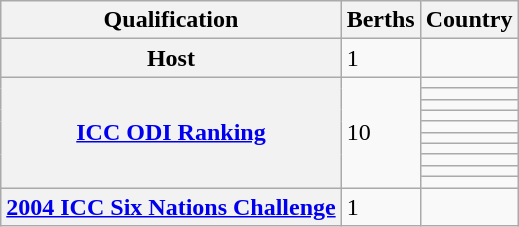<table class="wikitable">
<tr>
<th>Qualification</th>
<th>Berths</th>
<th>Country</th>
</tr>
<tr>
<th>Host</th>
<td>1</td>
<td></td>
</tr>
<tr>
<th rowspan="10"><a href='#'>ICC ODI Ranking</a></th>
<td rowspan="10">10</td>
<td></td>
</tr>
<tr>
<td></td>
</tr>
<tr>
<td></td>
</tr>
<tr>
<td></td>
</tr>
<tr>
<td></td>
</tr>
<tr>
<td></td>
</tr>
<tr>
<td></td>
</tr>
<tr>
<td></td>
</tr>
<tr>
<td></td>
</tr>
<tr>
<td></td>
</tr>
<tr>
<th><a href='#'>2004 ICC Six Nations Challenge</a></th>
<td>1</td>
<td></td>
</tr>
</table>
